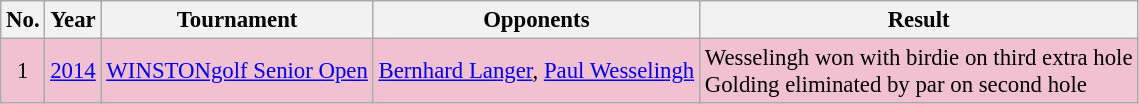<table class="wikitable" style="font-size:95%;">
<tr>
<th>No.</th>
<th>Year</th>
<th>Tournament</th>
<th>Opponents</th>
<th>Result</th>
</tr>
<tr style="background:#F2C1D1;">
<td align=center>1</td>
<td><a href='#'>2014</a></td>
<td><a href='#'>WINSTONgolf Senior Open</a></td>
<td> <a href='#'>Bernhard Langer</a>,  <a href='#'>Paul Wesselingh</a></td>
<td>Wesselingh won with birdie on third extra hole<br>Golding eliminated by par on second hole</td>
</tr>
</table>
